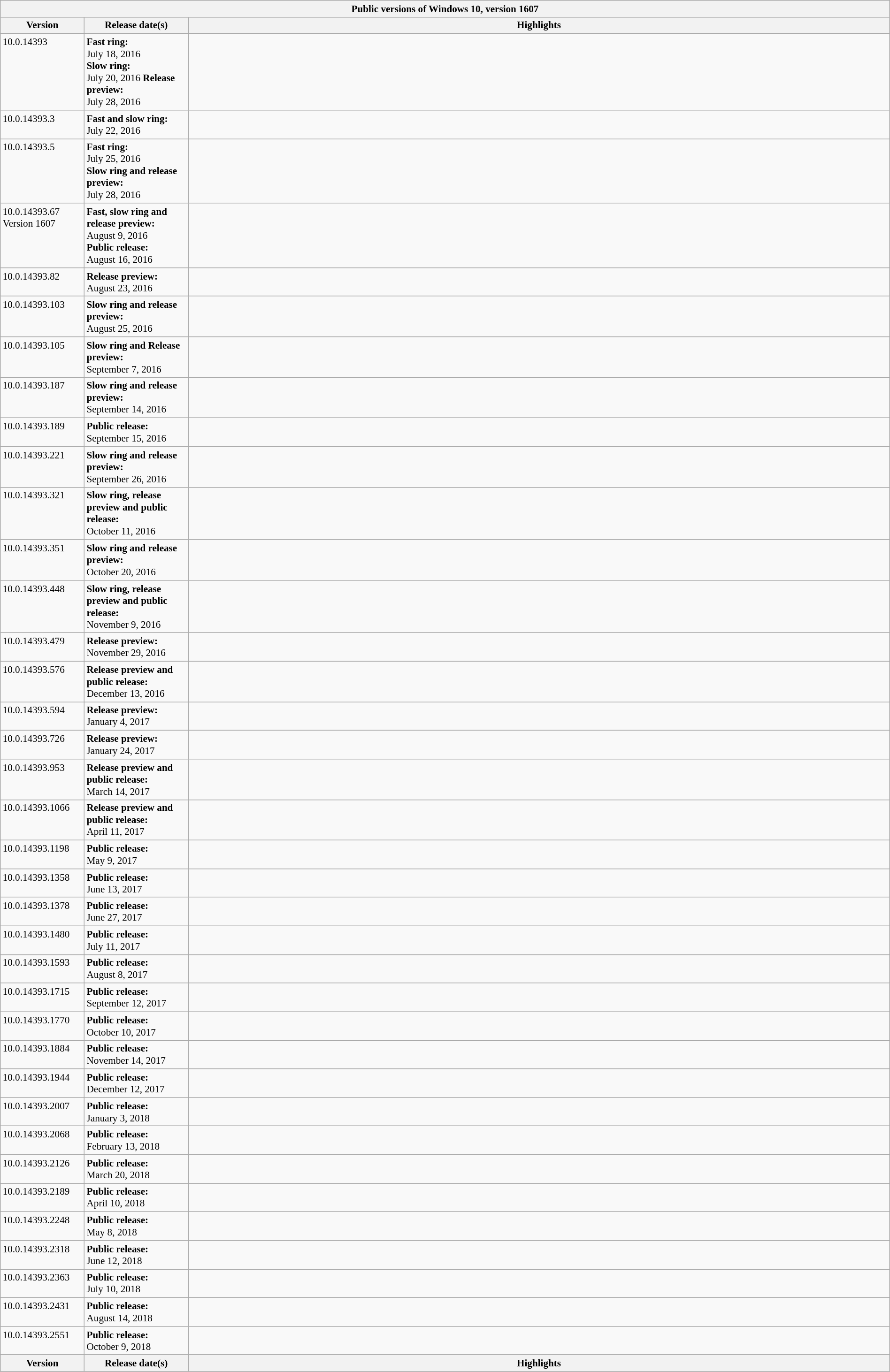<table class="wikitable mw-collapsible mw-collapsed" style="width:100%;font-size:88%;">
<tr>
<th style="text-align:center;" colspan="3">Public versions of Windows 10, version 1607</th>
</tr>
<tr>
<th scope="col" style="width:8em;text-align:center;">Version</th>
<th scope="col" style="width:10em;text-align:center;background::#fff;">Release date(s)</th>
<th scope="col" style="background::#fff;text-align:center;">Highlights</th>
</tr>
<tr style="vertical-align:top;">
</tr>
<tr valign="top">
<td>10.0.14393<br></td>
<td><strong>Fast ring:</strong><br>July 18, 2016<br><strong>Slow ring:</strong><br>July 20, 2016
<strong>Release preview:</strong><br>July 28, 2016</td>
<td></td>
</tr>
<tr valign="top">
<td>10.0.14393.3<br></td>
<td><strong>Fast and slow ring:</strong><br>July 22, 2016</td>
<td></td>
</tr>
<tr valign="top">
<td>10.0.14393.5<br></td>
<td><strong>Fast ring:</strong><br>July 25, 2016<br><strong>Slow ring and release preview:</strong><br>July 28, 2016</td>
<td></td>
</tr>
<tr valign="top">
<td>10.0.14393.67<br>Version 1607<br></td>
<td><strong>Fast, slow ring and release preview:</strong><br>August 9, 2016<br><strong>Public release:</strong><br>August 16, 2016</td>
<td></td>
</tr>
<tr valign="top">
<td>10.0.14393.82<br></td>
<td><strong>Release preview:</strong><br>August 23, 2016</td>
<td></td>
</tr>
<tr valign="top">
<td>10.0.14393.103<br></td>
<td><strong>Slow ring and release preview:</strong><br>August 25, 2016</td>
<td></td>
</tr>
<tr valign="top">
<td>10.0.14393.105<br></td>
<td><strong>Slow ring and Release preview:</strong><br>September 7, 2016</td>
<td></td>
</tr>
<tr valign="top">
<td>10.0.14393.187<br></td>
<td><strong>Slow ring and release preview:</strong><br>September 14, 2016</td>
<td></td>
</tr>
<tr valign="top">
<td>10.0.14393.189<br></td>
<td><strong>Public release:</strong><br>September 15, 2016</td>
<td></td>
</tr>
<tr valign="top">
<td>10.0.14393.221<br></td>
<td><strong>Slow ring and release preview:</strong><br>September 26, 2016</td>
<td></td>
</tr>
<tr valign="top">
<td>10.0.14393.321<br></td>
<td><strong>Slow ring, release preview and public release:</strong><br>October 11, 2016</td>
<td></td>
</tr>
<tr valign="top">
<td>10.0.14393.351<br></td>
<td><strong>Slow ring and release preview:</strong><br>October 20, 2016</td>
<td></td>
</tr>
<tr valign="top">
<td>10.0.14393.448<br></td>
<td><strong>Slow ring, release preview and public release:</strong><br>November 9, 2016</td>
<td></td>
</tr>
<tr valign="top">
<td>10.0.14393.479<br></td>
<td><strong>Release preview:</strong><br>November 29, 2016</td>
<td></td>
</tr>
<tr valign="top">
<td>10.0.14393.576<br></td>
<td><strong>Release preview and public release:</strong><br>December 13, 2016</td>
<td></td>
</tr>
<tr valign="top">
<td>10.0.14393.594<br></td>
<td><strong>Release preview:</strong><br>January 4, 2017</td>
<td></td>
</tr>
<tr valign="top">
<td>10.0.14393.726<br></td>
<td><strong>Release preview:</strong><br>January 24, 2017</td>
<td></td>
</tr>
<tr valign="top">
<td>10.0.14393.953<br></td>
<td><strong>Release preview and public release:</strong><br>March 14, 2017</td>
<td></td>
</tr>
<tr valign="top">
<td>10.0.14393.1066<br></td>
<td><strong>Release preview and public release:</strong><br>April 11, 2017</td>
<td></td>
</tr>
<tr valign="top">
<td>10.0.14393.1198<br></td>
<td><strong>Public release:</strong><br>May 9, 2017</td>
<td></td>
</tr>
<tr valign="top">
<td>10.0.14393.1358<br></td>
<td><strong>Public release:</strong><br>June 13, 2017</td>
<td></td>
</tr>
<tr valign="top">
<td>10.0.14393.1378<br></td>
<td><strong>Public release:</strong><br>June 27, 2017</td>
<td></td>
</tr>
<tr valign="top">
<td>10.0.14393.1480<br></td>
<td><strong>Public release:</strong><br>July 11, 2017</td>
<td></td>
</tr>
<tr valign="top">
<td>10.0.14393.1593<br></td>
<td><strong>Public release:</strong><br>August 8, 2017</td>
<td></td>
</tr>
<tr valign="top">
<td>10.0.14393.1715<br></td>
<td><strong>Public release:</strong><br>September 12, 2017</td>
<td></td>
</tr>
<tr valign="top">
<td>10.0.14393.1770<br></td>
<td><strong>Public release:</strong><br>October 10, 2017</td>
<td></td>
</tr>
<tr valign="top">
<td>10.0.14393.1884<br></td>
<td><strong>Public release:</strong><br>November 14, 2017</td>
<td></td>
</tr>
<tr valign="top">
<td>10.0.14393.1944<br></td>
<td><strong>Public release:</strong><br>December 12, 2017</td>
<td></td>
</tr>
<tr valign="top">
<td>10.0.14393.2007<br></td>
<td><strong>Public release:</strong><br>January 3, 2018</td>
<td></td>
</tr>
<tr valign="top">
<td>10.0.14393.2068<br></td>
<td><strong>Public release:</strong><br>February 13, 2018</td>
<td></td>
</tr>
<tr valign="top">
<td>10.0.14393.2126<br></td>
<td><strong>Public release:</strong><br>March 20, 2018</td>
<td></td>
</tr>
<tr valign="top">
<td>10.0.14393.2189<br></td>
<td><strong>Public release:</strong><br>April 10, 2018</td>
<td></td>
</tr>
<tr valign="top">
<td>10.0.14393.2248<br></td>
<td><strong>Public release:</strong><br>May 8, 2018</td>
<td></td>
</tr>
<tr valign="top">
<td>10.0.14393.2318<br></td>
<td><strong>Public release:</strong><br>June 12, 2018</td>
<td></td>
</tr>
<tr valign="top">
<td>10.0.14393.2363<br></td>
<td><strong>Public release:</strong><br>July 10, 2018</td>
<td></td>
</tr>
<tr valign="top">
<td>10.0.14393.2431<br></td>
<td><strong>Public release:</strong><br>August 14, 2018</td>
<td></td>
</tr>
<tr valign="top">
<td>10.0.14393.2551<br></td>
<td><strong>Public release:</strong><br>October 9, 2018</td>
<td></td>
</tr>
<tr>
<th>Version</th>
<th>Release date(s)</th>
<th>Highlights</th>
</tr>
</table>
